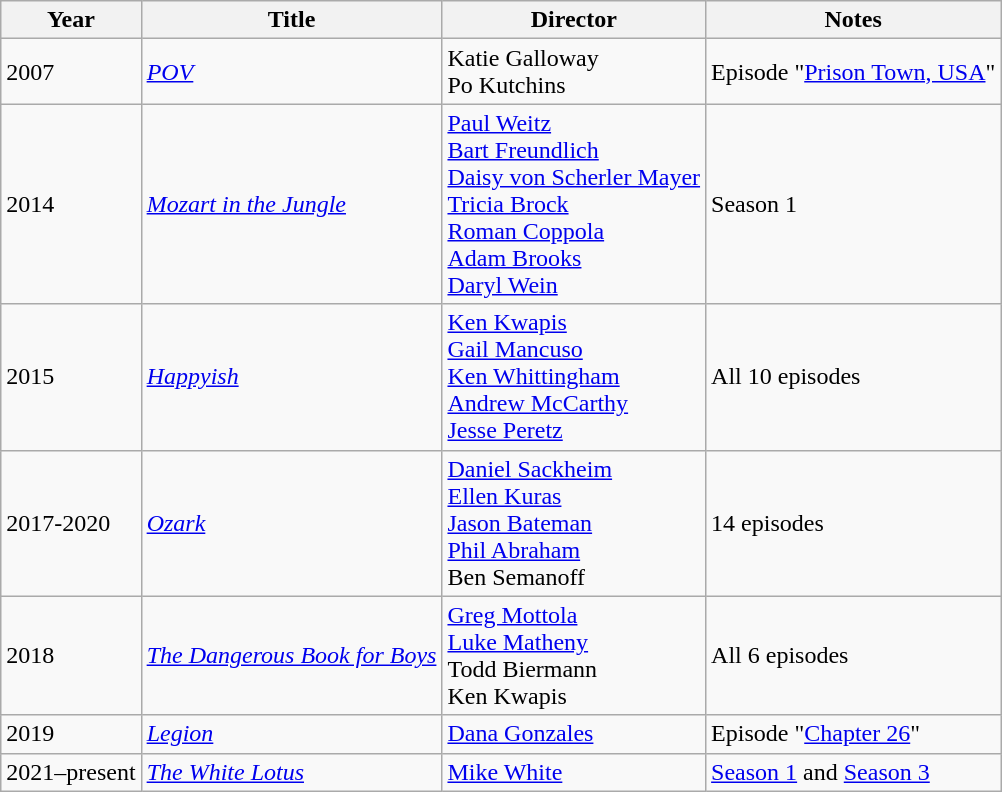<table class="wikitable">
<tr>
<th>Year</th>
<th>Title</th>
<th>Director</th>
<th>Notes</th>
</tr>
<tr>
<td>2007</td>
<td><em><a href='#'>POV</a></em></td>
<td>Katie Galloway<br>Po Kutchins</td>
<td>Episode "<a href='#'>Prison Town, USA</a>"</td>
</tr>
<tr>
<td>2014</td>
<td><em><a href='#'>Mozart in the Jungle</a></em></td>
<td><a href='#'>Paul Weitz</a><br><a href='#'>Bart Freundlich</a><br><a href='#'>Daisy von Scherler Mayer</a><br><a href='#'>Tricia Brock</a><br><a href='#'>Roman Coppola</a><br><a href='#'>Adam Brooks</a><br><a href='#'>Daryl Wein</a></td>
<td>Season 1</td>
</tr>
<tr>
<td>2015</td>
<td><em><a href='#'>Happyish</a></em></td>
<td><a href='#'>Ken Kwapis</a><br><a href='#'>Gail Mancuso</a><br><a href='#'>Ken Whittingham</a><br><a href='#'>Andrew McCarthy</a><br><a href='#'>Jesse Peretz</a></td>
<td>All 10 episodes</td>
</tr>
<tr>
<td>2017-2020</td>
<td><em><a href='#'>Ozark</a></em></td>
<td><a href='#'>Daniel Sackheim</a><br><a href='#'>Ellen Kuras</a><br><a href='#'>Jason Bateman</a><br><a href='#'>Phil Abraham</a><br>Ben Semanoff</td>
<td>14 episodes</td>
</tr>
<tr>
<td>2018</td>
<td><em><a href='#'>The Dangerous Book for Boys</a></em></td>
<td><a href='#'>Greg Mottola</a><br><a href='#'>Luke Matheny</a><br>Todd Biermann<br>Ken Kwapis</td>
<td>All 6 episodes</td>
</tr>
<tr>
<td>2019</td>
<td><em><a href='#'>Legion</a></em></td>
<td><a href='#'>Dana Gonzales</a></td>
<td>Episode "<a href='#'>Chapter 26</a>"</td>
</tr>
<tr>
<td>2021–present</td>
<td><em><a href='#'>The White Lotus</a></em></td>
<td><a href='#'>Mike White</a></td>
<td><a href='#'>
Season 1</a> and <a href='#'>Season 3</a></td>
</tr>
</table>
